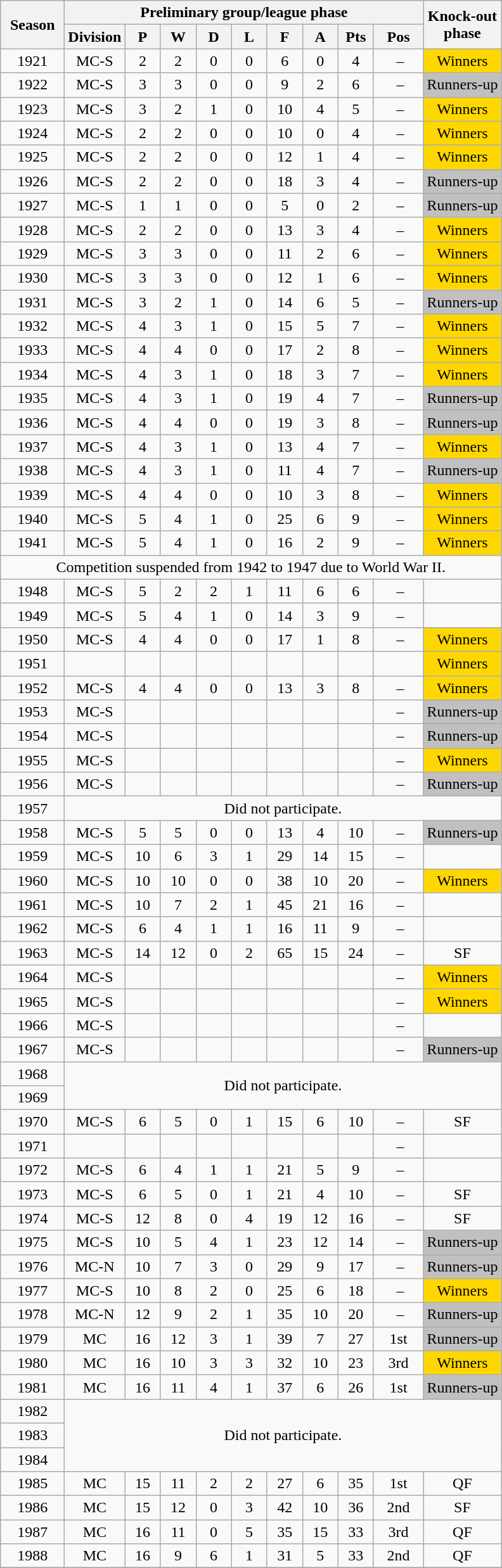<table class="wikitable" style="text-align: center">
<tr>
<th width="60" rowspan=2>Season</th>
<th colspan=9>Preliminary group/league phase</th>
<th rowspan=2>Knock-out<br>phase</th>
</tr>
<tr>
<th>Division</th>
<th width="30" scope="col">P</th>
<th width="30" scope="col">W</th>
<th width="30" scope="col">D</th>
<th width="30" scope="col">L</th>
<th width="30" scope="col">F</th>
<th width="30" scope="col">A</th>
<th width="30" scope="col">Pts</th>
<th width="45" scope="col">Pos</th>
</tr>
<tr>
<td>1921</td>
<td>MC-S</td>
<td>2</td>
<td>2</td>
<td>0</td>
<td>0</td>
<td>6</td>
<td>0</td>
<td>4</td>
<td> –</td>
<td bgcolor=gold>Winners</td>
</tr>
<tr>
<td>1922</td>
<td>MC-S</td>
<td>3</td>
<td>3</td>
<td>0</td>
<td>0</td>
<td>9</td>
<td>2</td>
<td>6</td>
<td> –</td>
<td bgcolor=silver>Runners-up</td>
</tr>
<tr>
<td>1923</td>
<td>MC-S</td>
<td>3</td>
<td>2</td>
<td>1</td>
<td>0</td>
<td>10</td>
<td>4</td>
<td>5</td>
<td> –</td>
<td bgcolor=gold>Winners</td>
</tr>
<tr>
<td>1924</td>
<td>MC-S</td>
<td>2</td>
<td>2</td>
<td>0</td>
<td>0</td>
<td>10</td>
<td>0</td>
<td>4</td>
<td> –</td>
<td bgcolor=gold>Winners</td>
</tr>
<tr>
<td>1925</td>
<td>MC-S</td>
<td>2</td>
<td>2</td>
<td>0</td>
<td>0</td>
<td>12</td>
<td>1</td>
<td>4</td>
<td> –</td>
<td bgcolor=gold>Winners</td>
</tr>
<tr>
<td>1926</td>
<td>MC-S</td>
<td>2</td>
<td>2</td>
<td>0</td>
<td>0</td>
<td>18</td>
<td>3</td>
<td>4</td>
<td> –</td>
<td bgcolor=silver>Runners-up</td>
</tr>
<tr>
<td>1927</td>
<td>MC-S</td>
<td>1</td>
<td>1</td>
<td>0</td>
<td>0</td>
<td>5</td>
<td>0</td>
<td>2</td>
<td> –</td>
<td bgcolor=silver>Runners-up</td>
</tr>
<tr>
<td>1928</td>
<td>MC-S</td>
<td>2</td>
<td>2</td>
<td>0</td>
<td>0</td>
<td>13</td>
<td>3</td>
<td>4</td>
<td> –</td>
<td bgcolor=gold>Winners</td>
</tr>
<tr>
<td>1929</td>
<td>MC-S</td>
<td>3</td>
<td>3</td>
<td>0</td>
<td>0</td>
<td>11</td>
<td>2</td>
<td>6</td>
<td> –</td>
<td bgcolor=gold>Winners</td>
</tr>
<tr>
<td>1930</td>
<td>MC-S</td>
<td>3</td>
<td>3</td>
<td>0</td>
<td>0</td>
<td>12</td>
<td>1</td>
<td>6</td>
<td> –</td>
<td bgcolor=gold>Winners</td>
</tr>
<tr>
<td>1931</td>
<td>MC-S</td>
<td>3</td>
<td>2</td>
<td>1</td>
<td>0</td>
<td>14</td>
<td>6</td>
<td>5</td>
<td> –</td>
<td bgcolor=silver>Runners-up</td>
</tr>
<tr>
<td>1932</td>
<td>MC-S</td>
<td>4</td>
<td>3</td>
<td>1</td>
<td>0</td>
<td>15</td>
<td>5</td>
<td>7</td>
<td> –</td>
<td bgcolor=gold>Winners</td>
</tr>
<tr>
<td>1933</td>
<td>MC-S</td>
<td>4</td>
<td>4</td>
<td>0</td>
<td>0</td>
<td>17</td>
<td>2</td>
<td>8</td>
<td> –</td>
<td bgcolor=gold>Winners</td>
</tr>
<tr>
<td>1934</td>
<td>MC-S</td>
<td>4</td>
<td>3</td>
<td>1</td>
<td>0</td>
<td>18</td>
<td>3</td>
<td>7</td>
<td> –</td>
<td bgcolor=gold>Winners</td>
</tr>
<tr>
<td>1935</td>
<td>MC-S</td>
<td>4</td>
<td>3</td>
<td>1</td>
<td>0</td>
<td>19</td>
<td>4</td>
<td>7</td>
<td> –</td>
<td bgcolor=silver>Runners-up</td>
</tr>
<tr>
<td>1936</td>
<td>MC-S</td>
<td>4</td>
<td>4</td>
<td>0</td>
<td>0</td>
<td>19</td>
<td>3</td>
<td>8</td>
<td> –</td>
<td bgcolor=silver>Runners-up</td>
</tr>
<tr>
<td>1937</td>
<td>MC-S</td>
<td>4</td>
<td>3</td>
<td>1</td>
<td>0</td>
<td>13</td>
<td>4</td>
<td>7</td>
<td> –</td>
<td bgcolor=gold>Winners</td>
</tr>
<tr>
<td>1938</td>
<td>MC-S</td>
<td>4</td>
<td>3</td>
<td>1</td>
<td>0</td>
<td>11</td>
<td>4</td>
<td>7</td>
<td> –</td>
<td bgcolor=silver>Runners-up</td>
</tr>
<tr>
<td>1939</td>
<td>MC-S</td>
<td>4</td>
<td>4</td>
<td>0</td>
<td>0</td>
<td>10</td>
<td>3</td>
<td>8</td>
<td> –</td>
<td bgcolor=gold>Winners</td>
</tr>
<tr>
<td>1940</td>
<td>MC-S</td>
<td>5</td>
<td>4</td>
<td>1</td>
<td>0</td>
<td>25</td>
<td>6</td>
<td>9</td>
<td> –</td>
<td bgcolor=gold>Winners</td>
</tr>
<tr>
<td>1941</td>
<td>MC-S</td>
<td>5</td>
<td>4</td>
<td>1</td>
<td>0</td>
<td>16</td>
<td>2</td>
<td>9</td>
<td> –</td>
<td bgcolor=gold>Winners</td>
</tr>
<tr>
<td colspan="11">Competition suspended from 1942 to 1947 due to World War II.</td>
</tr>
<tr>
<td>1948</td>
<td>MC-S</td>
<td>5</td>
<td>2</td>
<td>2</td>
<td>1</td>
<td>11</td>
<td>6</td>
<td>6</td>
<td> –</td>
<td></td>
</tr>
<tr>
<td>1949</td>
<td>MC-S</td>
<td>5</td>
<td>4</td>
<td>1</td>
<td>0</td>
<td>14</td>
<td>3</td>
<td>9</td>
<td> –</td>
<td></td>
</tr>
<tr>
<td>1950</td>
<td>MC-S</td>
<td>4</td>
<td>4</td>
<td>0</td>
<td>0</td>
<td>17</td>
<td>1</td>
<td>8</td>
<td> –</td>
<td bgcolor=gold>Winners</td>
</tr>
<tr>
<td>1951</td>
<td></td>
<td></td>
<td></td>
<td></td>
<td></td>
<td></td>
<td></td>
<td></td>
<td></td>
<td bgcolor=gold>Winners</td>
</tr>
<tr>
<td>1952</td>
<td>MC-S</td>
<td>4</td>
<td>4</td>
<td>0</td>
<td>0</td>
<td>13</td>
<td>3</td>
<td>8</td>
<td> –</td>
<td bgcolor=gold>Winners</td>
</tr>
<tr>
<td>1953</td>
<td>MC-S</td>
<td></td>
<td></td>
<td></td>
<td></td>
<td></td>
<td></td>
<td></td>
<td> –</td>
<td bgcolor=silver>Runners-up</td>
</tr>
<tr>
<td>1954</td>
<td>MC-S</td>
<td></td>
<td></td>
<td></td>
<td></td>
<td></td>
<td></td>
<td></td>
<td> –</td>
<td bgcolor=silver>Runners-up</td>
</tr>
<tr>
<td>1955</td>
<td>MC-S</td>
<td></td>
<td></td>
<td></td>
<td></td>
<td></td>
<td></td>
<td></td>
<td> –</td>
<td bgcolor=gold>Winners</td>
</tr>
<tr>
<td>1956</td>
<td>MC-S</td>
<td></td>
<td></td>
<td></td>
<td></td>
<td></td>
<td></td>
<td></td>
<td> –</td>
<td bgcolor=silver>Runners-up</td>
</tr>
<tr>
<td>1957</td>
<td colspan="10">Did not participate.</td>
</tr>
<tr>
<td>1958</td>
<td>MC-S</td>
<td>5</td>
<td>5</td>
<td>0</td>
<td>0</td>
<td>13</td>
<td>4</td>
<td>10</td>
<td> –</td>
<td bgcolor=silver>Runners-up</td>
</tr>
<tr>
<td>1959</td>
<td>MC-S</td>
<td>10</td>
<td>6</td>
<td>3</td>
<td>1</td>
<td>29</td>
<td>14</td>
<td>15</td>
<td> –</td>
<td></td>
</tr>
<tr>
<td>1960</td>
<td>MC-S</td>
<td>10</td>
<td>10</td>
<td>0</td>
<td>0</td>
<td>38</td>
<td>10</td>
<td>20</td>
<td> –</td>
<td bgcolor=gold>Winners</td>
</tr>
<tr>
<td>1961</td>
<td>MC-S</td>
<td>10</td>
<td>7</td>
<td>2</td>
<td>1</td>
<td>45</td>
<td>21</td>
<td>16</td>
<td> –</td>
<td></td>
</tr>
<tr>
<td>1962</td>
<td>MC-S</td>
<td>6</td>
<td>4</td>
<td>1</td>
<td>1</td>
<td>16</td>
<td>11</td>
<td>9</td>
<td> –</td>
<td></td>
</tr>
<tr>
<td>1963</td>
<td>MC-S</td>
<td>14</td>
<td>12</td>
<td>0</td>
<td>2</td>
<td>65</td>
<td>15</td>
<td>24</td>
<td> –</td>
<td>SF</td>
</tr>
<tr>
<td>1964</td>
<td>MC-S</td>
<td></td>
<td></td>
<td></td>
<td></td>
<td></td>
<td></td>
<td></td>
<td> –</td>
<td bgcolor=gold>Winners</td>
</tr>
<tr>
<td>1965</td>
<td>MC-S</td>
<td></td>
<td></td>
<td></td>
<td></td>
<td></td>
<td></td>
<td></td>
<td> –</td>
<td bgcolor=gold>Winners</td>
</tr>
<tr>
<td>1966</td>
<td>MC-S</td>
<td></td>
<td></td>
<td></td>
<td></td>
<td></td>
<td></td>
<td></td>
<td> –</td>
<td></td>
</tr>
<tr>
<td>1967</td>
<td>MC-S</td>
<td></td>
<td></td>
<td></td>
<td></td>
<td></td>
<td></td>
<td></td>
<td> –</td>
<td bgcolor=silver>Runners-up</td>
</tr>
<tr>
<td>1968</td>
<td rowspan="2" colspan="10">Did not participate.</td>
</tr>
<tr>
<td>1969</td>
</tr>
<tr>
<td>1970</td>
<td>MC-S</td>
<td>6</td>
<td>5</td>
<td>0</td>
<td>1</td>
<td>15</td>
<td>6</td>
<td>10</td>
<td> –</td>
<td>SF</td>
</tr>
<tr>
<td>1971</td>
<td></td>
<td></td>
<td></td>
<td></td>
<td></td>
<td></td>
<td></td>
<td></td>
<td> –</td>
<td></td>
</tr>
<tr>
<td>1972</td>
<td>MC-S</td>
<td>6</td>
<td>4</td>
<td>1</td>
<td>1</td>
<td>21</td>
<td>5</td>
<td>9</td>
<td> –</td>
<td></td>
</tr>
<tr>
<td>1973</td>
<td>MC-S</td>
<td>6</td>
<td>5</td>
<td>0</td>
<td>1</td>
<td>21</td>
<td>4</td>
<td>10</td>
<td> –</td>
<td>SF</td>
</tr>
<tr>
<td>1974</td>
<td>MC-S</td>
<td>12</td>
<td>8</td>
<td>0</td>
<td>4</td>
<td>19</td>
<td>12</td>
<td>16</td>
<td> –</td>
<td>SF</td>
</tr>
<tr>
<td>1975</td>
<td>MC-S</td>
<td>10</td>
<td>5</td>
<td>4</td>
<td>1</td>
<td>23</td>
<td>12</td>
<td>14</td>
<td> –</td>
<td bgcolor=silver>Runners-up</td>
</tr>
<tr>
<td>1976</td>
<td>MC-N</td>
<td>10</td>
<td>7</td>
<td>3</td>
<td>0</td>
<td>29</td>
<td>9</td>
<td>17</td>
<td> –</td>
<td bgcolor=silver>Runners-up</td>
</tr>
<tr>
<td>1977</td>
<td>MC-S</td>
<td>10</td>
<td>8</td>
<td>2</td>
<td>0</td>
<td>25</td>
<td>6</td>
<td>18</td>
<td> –</td>
<td bgcolor=gold>Winners</td>
</tr>
<tr>
<td>1978</td>
<td>MC-N</td>
<td>12</td>
<td>9</td>
<td>2</td>
<td>1</td>
<td>35</td>
<td>10</td>
<td>20</td>
<td> –</td>
<td bgcolor=silver>Runners-up</td>
</tr>
<tr>
<td>1979</td>
<td>MC</td>
<td>16</td>
<td>12</td>
<td>3</td>
<td>1</td>
<td>39</td>
<td>7</td>
<td>27</td>
<td>1st</td>
<td bgcolor=silver>Runners-up</td>
</tr>
<tr>
<td>1980</td>
<td>MC</td>
<td>16</td>
<td>10</td>
<td>3</td>
<td>3</td>
<td>32</td>
<td>10</td>
<td>23</td>
<td>3rd</td>
<td bgcolor=gold>Winners</td>
</tr>
<tr>
<td>1981</td>
<td>MC</td>
<td>16</td>
<td>11</td>
<td>4</td>
<td>1</td>
<td>37</td>
<td>6</td>
<td>26</td>
<td>1st</td>
<td bgcolor=silver>Runners-up</td>
</tr>
<tr>
<td>1982</td>
<td rowspan="3" colspan="10">Did not participate.</td>
</tr>
<tr>
<td>1983</td>
</tr>
<tr>
<td>1984</td>
</tr>
<tr>
<td>1985</td>
<td>MC</td>
<td>15</td>
<td>11</td>
<td>2</td>
<td>2</td>
<td>27</td>
<td>6</td>
<td>35</td>
<td>1st</td>
<td>QF</td>
</tr>
<tr>
<td>1986</td>
<td>MC</td>
<td>15</td>
<td>12</td>
<td>0</td>
<td>3</td>
<td>42</td>
<td>10</td>
<td>36</td>
<td>2nd</td>
<td>SF</td>
</tr>
<tr>
<td>1987</td>
<td>MC</td>
<td>16</td>
<td>11</td>
<td>0</td>
<td>5</td>
<td>35</td>
<td>15</td>
<td>33</td>
<td>3rd</td>
<td>QF</td>
</tr>
<tr>
<td>1988</td>
<td>MC</td>
<td>16</td>
<td>9</td>
<td>6</td>
<td>1</td>
<td>31</td>
<td>5</td>
<td>33</td>
<td>2nd</td>
<td>QF</td>
</tr>
<tr>
</tr>
</table>
